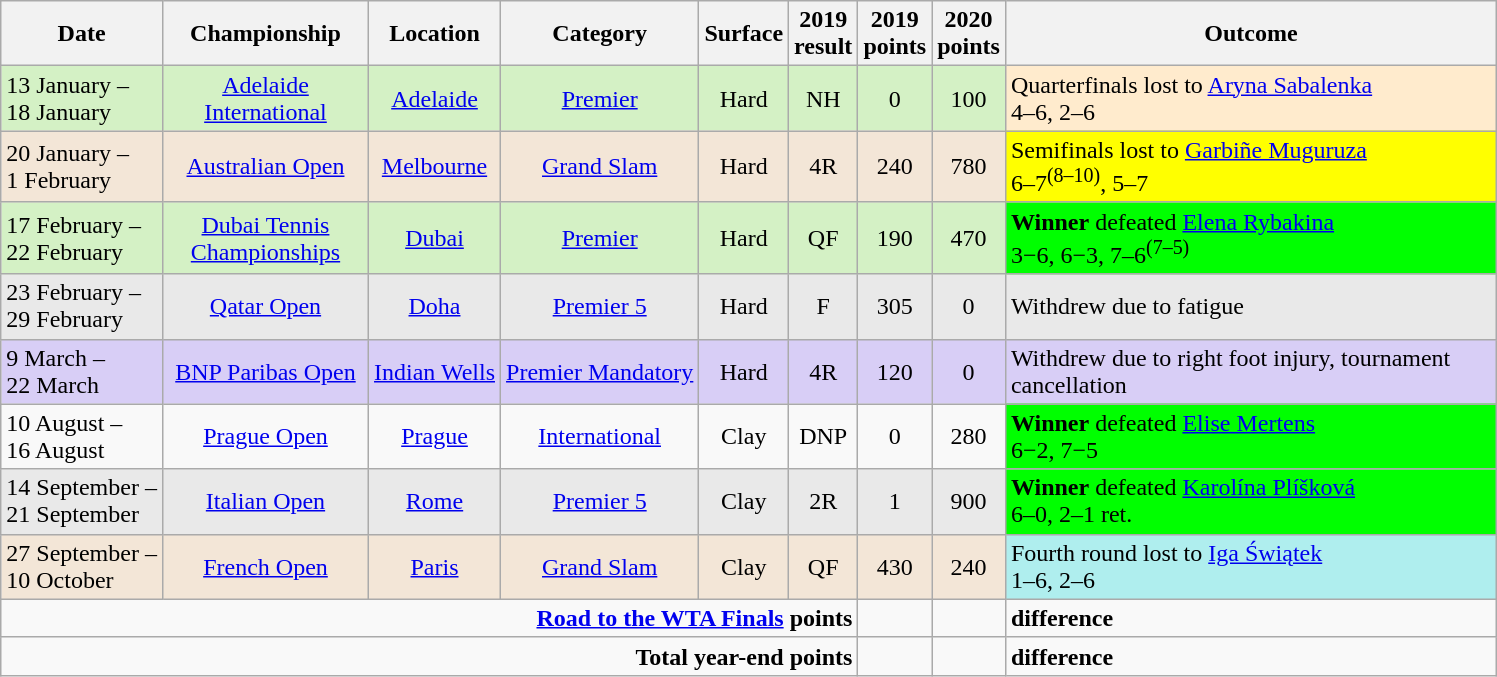<table class="wikitable">
<tr>
<th>Date</th>
<th width=130>Championship</th>
<th>Location</th>
<th>Category</th>
<th>Surface</th>
<th>2019 <br> result</th>
<th>2019 <br> points</th>
<th>2020 <br> points</th>
<th width=320>Outcome</th>
</tr>
<tr style="background:#d4f1c5;">
<td>13 January – <br> 18 January</td>
<td align=center><a href='#'>Adelaide International</a></td>
<td align=center><a href='#'>Adelaide</a></td>
<td align=center><a href='#'>Premier</a></td>
<td align=center>Hard</td>
<td align=center>NH</td>
<td align=center>0</td>
<td align=center>100</td>
<td style="background:#ffebcd;">Quarterfinals lost to  <a href='#'>Aryna Sabalenka</a> <br> 4–6, 2–6</td>
</tr>
<tr style="background:#F3E6D7;">
<td>20 January – <br> 1 February</td>
<td align=center><a href='#'>Australian Open</a></td>
<td align=center><a href='#'>Melbourne</a></td>
<td align=center><a href='#'>Grand Slam</a></td>
<td align=center>Hard</td>
<td align=center>4R</td>
<td align=center>240</td>
<td align=center>780</td>
<td style="background:yellow;">Semifinals lost to  <a href='#'>Garbiñe Muguruza</a> <br> 6–7<sup>(8–10)</sup>, 5–7</td>
</tr>
<tr style="background:#d4f1c5;">
<td>17 February – <br> 22 February</td>
<td align=center><a href='#'>Dubai Tennis Championships</a></td>
<td align=center><a href='#'>Dubai</a></td>
<td align=center><a href='#'>Premier</a></td>
<td align=center>Hard</td>
<td align=center>QF</td>
<td align=center>190</td>
<td align=center>470</td>
<td style="background:lime;"><strong>Winner</strong> defeated  <a href='#'>Elena Rybakina</a> <br> 3−6, 6−3, 7–6<sup>(7–5)</sup></td>
</tr>
<tr style="background:#E9E9E9;">
<td>23 February – <br> 29 February</td>
<td align=center><a href='#'>Qatar Open</a></td>
<td align=center><a href='#'>Doha</a></td>
<td align=center><a href='#'>Premier 5</a></td>
<td align=center>Hard</td>
<td align=center>F</td>
<td align=center>305</td>
<td align=center>0</td>
<td>Withdrew due to fatigue </td>
</tr>
<tr style="background:#d8cef6;">
<td>9 March – <br> 22 March</td>
<td align=center><a href='#'>BNP Paribas Open</a></td>
<td align=center><a href='#'>Indian Wells</a></td>
<td align=center><a href='#'>Premier Mandatory</a></td>
<td align=center>Hard</td>
<td align=center>4R</td>
<td align=center>120</td>
<td align=center>0</td>
<td>Withdrew due to right foot injury, tournament cancellation </td>
</tr>
<tr>
<td>10 August – <br> 16 August</td>
<td align=center><a href='#'>Prague Open</a></td>
<td align=center><a href='#'>Prague</a></td>
<td align=center><a href='#'>International</a></td>
<td align=center>Clay</td>
<td align=center>DNP</td>
<td align=center>0</td>
<td align=center>280</td>
<td style="background:lime;"><strong>Winner</strong> defeated  <a href='#'>Elise Mertens</a> <br> 6−2, 7−5</td>
</tr>
<tr style="background:#E9E9E9;">
<td>14 September – <br> 21 September</td>
<td align=center><a href='#'>Italian Open</a></td>
<td align=center><a href='#'>Rome</a></td>
<td align=center><a href='#'>Premier 5</a></td>
<td align=center>Clay</td>
<td align=center>2R</td>
<td align=center>1</td>
<td align=center>900</td>
<td style="background:lime;"><strong>Winner</strong> defeated  <a href='#'>Karolína Plíšková</a> <br> 6–0, 2–1 ret.</td>
</tr>
<tr style="background:#F3E6D7;">
<td>27 September – <br> 10 October</td>
<td align=center><a href='#'>French Open</a></td>
<td align=center><a href='#'>Paris</a></td>
<td align=center><a href='#'>Grand Slam</a></td>
<td align=center>Clay</td>
<td align=center>QF</td>
<td align=center>430</td>
<td align=center>240</td>
<td style="background:#afeeee;">Fourth round lost to  <a href='#'>Iga Świątek</a> <br> 1–6, 2–6</td>
</tr>
<tr>
<td colspan="6" style="text-align:right;"><strong><a href='#'>Road to the WTA Finals</a> points </strong></td>
<td align=center></td>
<td align=center></td>
<td>  <strong>difference</strong></td>
</tr>
<tr>
<td colspan="6" style="text-align:right;"><strong>Total year-end points</strong></td>
<td align=center></td>
<td align=center></td>
<td>  <strong>difference</strong></td>
</tr>
</table>
